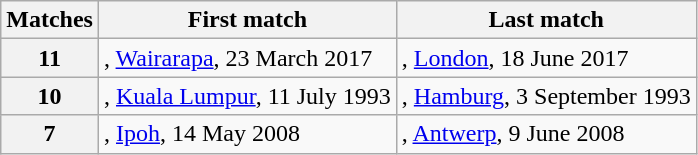<table class="wikitable">
<tr>
<th>Matches</th>
<th>First match</th>
<th>Last match</th>
</tr>
<tr>
<th>11</th>
<td> , <a href='#'>Wairarapa</a>, 23 March 2017</td>
<td> , <a href='#'>London</a>, 18 June 2017</td>
</tr>
<tr>
<th>10</th>
<td> , <a href='#'>Kuala Lumpur</a>, 11 July 1993</td>
<td> , <a href='#'>Hamburg</a>, 3 September 1993</td>
</tr>
<tr>
<th>7</th>
<td> , <a href='#'>Ipoh</a>, 14 May 2008</td>
<td> , <a href='#'>Antwerp</a>, 9 June 2008</td>
</tr>
</table>
